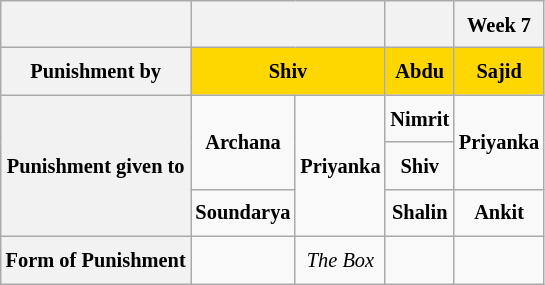<table class="wikitable" style=" text-align:center; font-size:85%; line-height:25px; width:auto;">
<tr>
<th></th>
<th colspan="2"></th>
<th></th>
<th>Week 7</th>
</tr>
<tr>
<th>Punishment by</th>
<td Colspan="2" Bgcolor=gold><strong>Shiv</strong></td>
<td bgcolor=gold><strong>Abdu</strong></td>
<td Bgcolor=gold><strong>Sajid</strong></td>
</tr>
<tr>
<th rowspan="3">Punishment given to</th>
<td rowspan="2"><strong>Archana</strong></td>
<td rowspan="3"><strong>Priyanka</strong></td>
<td><strong>Nimrit</strong></td>
<td rowspan="2"><strong>Priyanka</strong></td>
</tr>
<tr>
<td><strong>Shiv</strong></td>
</tr>
<tr>
<td><strong>Soundarya</strong></td>
<td><strong>Shalin</strong></td>
<td><strong>Ankit</strong></td>
</tr>
<tr>
<th>Form of Punishment</th>
<td></td>
<td><em>The Box</em></td>
<td></td>
<td></td>
</tr>
</table>
